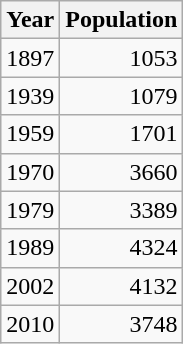<table class="wikitable">
<tr class="hintergrundfarbe5">
<th>Year</th>
<th>Population</th>
</tr>
<tr>
<td>1897</td>
<td align="right">1053</td>
</tr>
<tr>
<td>1939</td>
<td align="right">1079</td>
</tr>
<tr>
<td>1959</td>
<td align="right">1701</td>
</tr>
<tr>
<td>1970</td>
<td align="right">3660</td>
</tr>
<tr>
<td>1979</td>
<td align="right">3389</td>
</tr>
<tr>
<td>1989</td>
<td align="right">4324</td>
</tr>
<tr>
<td>2002</td>
<td align="right">4132</td>
</tr>
<tr>
<td>2010</td>
<td align="right">3748</td>
</tr>
</table>
